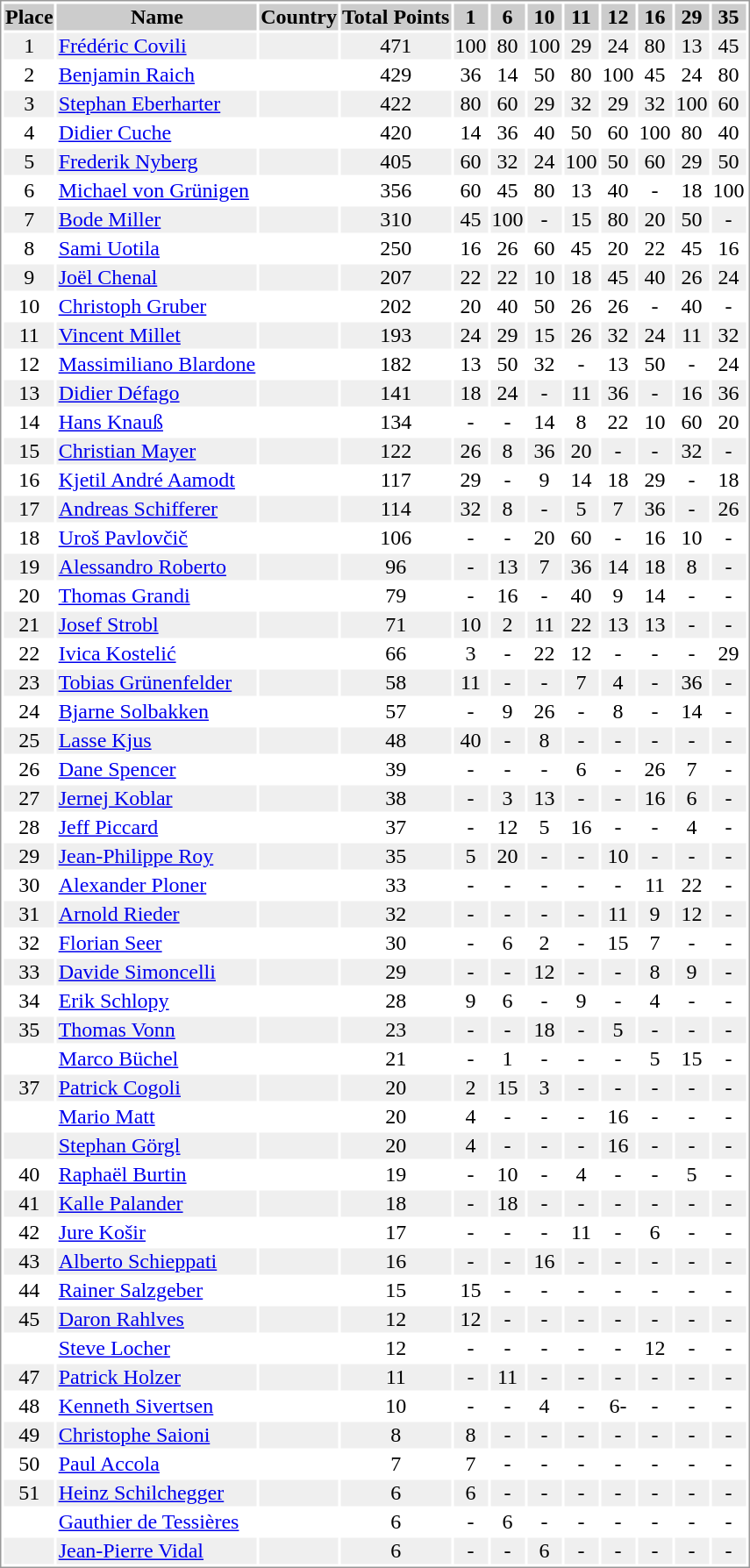<table border="0" style="border: 1px solid #999; background-color:#FFFFFF; text-align:center">
<tr align="center" bgcolor="#CCCCCC">
<th>Place</th>
<th>Name</th>
<th>Country</th>
<th>Total Points</th>
<th>1</th>
<th>6</th>
<th>10</th>
<th>11</th>
<th>12</th>
<th>16</th>
<th>29</th>
<th>35</th>
</tr>
<tr bgcolor="#EFEFEF">
<td>1</td>
<td align="left"><a href='#'>Frédéric Covili</a></td>
<td align="left"></td>
<td>471</td>
<td>100</td>
<td>80</td>
<td>100</td>
<td>29</td>
<td>24</td>
<td>80</td>
<td>13</td>
<td>45</td>
</tr>
<tr>
<td>2</td>
<td align="left"><a href='#'>Benjamin Raich</a></td>
<td align="left"></td>
<td>429</td>
<td>36</td>
<td>14</td>
<td>50</td>
<td>80</td>
<td>100</td>
<td>45</td>
<td>24</td>
<td>80</td>
</tr>
<tr bgcolor="#EFEFEF">
<td>3</td>
<td align="left"><a href='#'>Stephan Eberharter</a></td>
<td align="left"></td>
<td>422</td>
<td>80</td>
<td>60</td>
<td>29</td>
<td>32</td>
<td>29</td>
<td>32</td>
<td>100</td>
<td>60</td>
</tr>
<tr>
<td>4</td>
<td align="left"><a href='#'>Didier Cuche</a></td>
<td align="left"></td>
<td>420</td>
<td>14</td>
<td>36</td>
<td>40</td>
<td>50</td>
<td>60</td>
<td>100</td>
<td>80</td>
<td>40</td>
</tr>
<tr bgcolor="#EFEFEF">
<td>5</td>
<td align="left"><a href='#'>Frederik Nyberg</a></td>
<td align="left"></td>
<td>405</td>
<td>60</td>
<td>32</td>
<td>24</td>
<td>100</td>
<td>50</td>
<td>60</td>
<td>29</td>
<td>50</td>
</tr>
<tr>
<td>6</td>
<td align="left"><a href='#'>Michael von Grünigen</a></td>
<td align="left"></td>
<td>356</td>
<td>60</td>
<td>45</td>
<td>80</td>
<td>13</td>
<td>40</td>
<td>-</td>
<td>18</td>
<td>100</td>
</tr>
<tr bgcolor="#EFEFEF">
<td>7</td>
<td align="left"><a href='#'>Bode Miller</a></td>
<td align="left"></td>
<td>310</td>
<td>45</td>
<td>100</td>
<td>-</td>
<td>15</td>
<td>80</td>
<td>20</td>
<td>50</td>
<td>-</td>
</tr>
<tr>
<td>8</td>
<td align="left"><a href='#'>Sami Uotila</a></td>
<td align="left"></td>
<td>250</td>
<td>16</td>
<td>26</td>
<td>60</td>
<td>45</td>
<td>20</td>
<td>22</td>
<td>45</td>
<td>16</td>
</tr>
<tr bgcolor="#EFEFEF">
<td>9</td>
<td align="left"><a href='#'>Joël Chenal</a></td>
<td align="left"></td>
<td>207</td>
<td>22</td>
<td>22</td>
<td>10</td>
<td>18</td>
<td>45</td>
<td>40</td>
<td>26</td>
<td>24</td>
</tr>
<tr>
<td>10</td>
<td align="left"><a href='#'>Christoph Gruber</a></td>
<td align="left"></td>
<td>202</td>
<td>20</td>
<td>40</td>
<td>50</td>
<td>26</td>
<td>26</td>
<td>-</td>
<td>40</td>
<td>-</td>
</tr>
<tr bgcolor="#EFEFEF">
<td>11</td>
<td align="left"><a href='#'>Vincent Millet</a></td>
<td align="left"></td>
<td>193</td>
<td>24</td>
<td>29</td>
<td>15</td>
<td>26</td>
<td>32</td>
<td>24</td>
<td>11</td>
<td>32</td>
</tr>
<tr>
<td>12</td>
<td align="left"><a href='#'>Massimiliano Blardone</a></td>
<td align="left"></td>
<td>182</td>
<td>13</td>
<td>50</td>
<td>32</td>
<td>-</td>
<td>13</td>
<td>50</td>
<td>-</td>
<td>24</td>
</tr>
<tr bgcolor="#EFEFEF">
<td>13</td>
<td align="left"><a href='#'>Didier Défago</a></td>
<td align="left"></td>
<td>141</td>
<td>18</td>
<td>24</td>
<td>-</td>
<td>11</td>
<td>36</td>
<td>-</td>
<td>16</td>
<td>36</td>
</tr>
<tr>
<td>14</td>
<td align="left"><a href='#'>Hans Knauß</a></td>
<td align="left"></td>
<td>134</td>
<td>-</td>
<td>-</td>
<td>14</td>
<td>8</td>
<td>22</td>
<td>10</td>
<td>60</td>
<td>20</td>
</tr>
<tr bgcolor="#EFEFEF">
<td>15</td>
<td align="left"><a href='#'>Christian Mayer</a></td>
<td align="left"></td>
<td>122</td>
<td>26</td>
<td>8</td>
<td>36</td>
<td>20</td>
<td>-</td>
<td>-</td>
<td>32</td>
<td>-</td>
</tr>
<tr>
<td>16</td>
<td align="left"><a href='#'>Kjetil André Aamodt</a></td>
<td align="left"></td>
<td>117</td>
<td>29</td>
<td>-</td>
<td>9</td>
<td>14</td>
<td>18</td>
<td>29</td>
<td>-</td>
<td>18</td>
</tr>
<tr bgcolor="#EFEFEF">
<td>17</td>
<td align="left"><a href='#'>Andreas Schifferer</a></td>
<td align="left"></td>
<td>114</td>
<td>32</td>
<td>8</td>
<td>-</td>
<td>5</td>
<td>7</td>
<td>36</td>
<td>-</td>
<td>26</td>
</tr>
<tr>
<td>18</td>
<td align="left"><a href='#'>Uroš Pavlovčič</a></td>
<td align="left"></td>
<td>106</td>
<td>-</td>
<td>-</td>
<td>20</td>
<td>60</td>
<td>-</td>
<td>16</td>
<td>10</td>
<td>-</td>
</tr>
<tr bgcolor="#EFEFEF">
<td>19</td>
<td align="left"><a href='#'>Alessandro Roberto</a></td>
<td align="left"></td>
<td>96</td>
<td>-</td>
<td>13</td>
<td>7</td>
<td>36</td>
<td>14</td>
<td>18</td>
<td>8</td>
<td>-</td>
</tr>
<tr>
<td>20</td>
<td align="left"><a href='#'>Thomas Grandi</a></td>
<td align="left"></td>
<td>79</td>
<td>-</td>
<td>16</td>
<td>-</td>
<td>40</td>
<td>9</td>
<td>14</td>
<td>-</td>
<td>-</td>
</tr>
<tr bgcolor="#EFEFEF">
<td>21</td>
<td align="left"><a href='#'>Josef Strobl</a></td>
<td align="left"></td>
<td>71</td>
<td>10</td>
<td>2</td>
<td>11</td>
<td>22</td>
<td>13</td>
<td>13</td>
<td>-</td>
<td>-</td>
</tr>
<tr>
<td>22</td>
<td align="left"><a href='#'>Ivica Kostelić</a></td>
<td align="left"></td>
<td>66</td>
<td>3</td>
<td>-</td>
<td>22</td>
<td>12</td>
<td>-</td>
<td>-</td>
<td>-</td>
<td>29</td>
</tr>
<tr bgcolor="#EFEFEF">
<td>23</td>
<td align="left"><a href='#'>Tobias Grünenfelder</a></td>
<td align="left"></td>
<td>58</td>
<td>11</td>
<td>-</td>
<td>-</td>
<td>7</td>
<td>4</td>
<td>-</td>
<td>36</td>
<td>-</td>
</tr>
<tr>
<td>24</td>
<td align="left"><a href='#'>Bjarne Solbakken</a></td>
<td align="left"></td>
<td>57</td>
<td>-</td>
<td>9</td>
<td>26</td>
<td>-</td>
<td>8</td>
<td>-</td>
<td>14</td>
<td>-</td>
</tr>
<tr bgcolor="#EFEFEF">
<td>25</td>
<td align="left"><a href='#'>Lasse Kjus</a></td>
<td align="left"></td>
<td>48</td>
<td>40</td>
<td>-</td>
<td>8</td>
<td>-</td>
<td>-</td>
<td>-</td>
<td>-</td>
<td>-</td>
</tr>
<tr>
<td>26</td>
<td align="left"><a href='#'>Dane Spencer</a></td>
<td align="left"></td>
<td>39</td>
<td>-</td>
<td>-</td>
<td>-</td>
<td>6</td>
<td>-</td>
<td>26</td>
<td>7</td>
<td>-</td>
</tr>
<tr bgcolor="#EFEFEF">
<td>27</td>
<td align="left"><a href='#'>Jernej Koblar</a></td>
<td align="left"></td>
<td>38</td>
<td>-</td>
<td>3</td>
<td>13</td>
<td>-</td>
<td>-</td>
<td>16</td>
<td>6</td>
<td>-</td>
</tr>
<tr>
<td>28</td>
<td align="left"><a href='#'>Jeff Piccard</a></td>
<td align="left"></td>
<td>37</td>
<td>-</td>
<td>12</td>
<td>5</td>
<td>16</td>
<td>-</td>
<td>-</td>
<td>4</td>
<td>-</td>
</tr>
<tr bgcolor="#EFEFEF">
<td>29</td>
<td align="left"><a href='#'>Jean-Philippe Roy</a></td>
<td align="left"></td>
<td>35</td>
<td>5</td>
<td>20</td>
<td>-</td>
<td>-</td>
<td>10</td>
<td>-</td>
<td>-</td>
<td>-</td>
</tr>
<tr>
<td>30</td>
<td align="left"><a href='#'>Alexander Ploner</a></td>
<td align="left"></td>
<td>33</td>
<td>-</td>
<td>-</td>
<td>-</td>
<td>-</td>
<td>-</td>
<td>11</td>
<td>22</td>
<td>-</td>
</tr>
<tr bgcolor="#EFEFEF">
<td>31</td>
<td align="left"><a href='#'>Arnold Rieder</a></td>
<td align="left"></td>
<td>32</td>
<td>-</td>
<td>-</td>
<td>-</td>
<td>-</td>
<td>11</td>
<td>9</td>
<td>12</td>
<td>-</td>
</tr>
<tr>
<td>32</td>
<td align="left"><a href='#'>Florian Seer</a></td>
<td align="left"></td>
<td>30</td>
<td>-</td>
<td>6</td>
<td>2</td>
<td>-</td>
<td>15</td>
<td>7</td>
<td>-</td>
<td>-</td>
</tr>
<tr bgcolor="#EFEFEF">
<td>33</td>
<td align="left"><a href='#'>Davide Simoncelli</a></td>
<td align="left"></td>
<td>29</td>
<td>-</td>
<td>-</td>
<td>12</td>
<td>-</td>
<td>-</td>
<td>8</td>
<td>9</td>
<td>-</td>
</tr>
<tr>
<td>34</td>
<td align="left"><a href='#'>Erik Schlopy</a></td>
<td align="left"></td>
<td>28</td>
<td>9</td>
<td>6</td>
<td>-</td>
<td>9</td>
<td>-</td>
<td>4</td>
<td>-</td>
<td>-</td>
</tr>
<tr bgcolor="#EFEFEF">
<td>35</td>
<td align="left"><a href='#'>Thomas Vonn</a></td>
<td align="left"></td>
<td>23</td>
<td>-</td>
<td>-</td>
<td>18</td>
<td>-</td>
<td>5</td>
<td>-</td>
<td>-</td>
<td>-</td>
</tr>
<tr>
<td></td>
<td align="left"><a href='#'>Marco Büchel</a></td>
<td align="left"></td>
<td>21</td>
<td>-</td>
<td>1</td>
<td>-</td>
<td>-</td>
<td>-</td>
<td>5</td>
<td>15</td>
<td>-</td>
</tr>
<tr bgcolor="#EFEFEF">
<td>37</td>
<td align="left"><a href='#'>Patrick Cogoli</a></td>
<td align="left"></td>
<td>20</td>
<td>2</td>
<td>15</td>
<td>3</td>
<td>-</td>
<td>-</td>
<td>-</td>
<td>-</td>
<td>-</td>
</tr>
<tr>
<td></td>
<td align="left"><a href='#'>Mario Matt</a></td>
<td align="left"></td>
<td>20</td>
<td>4</td>
<td>-</td>
<td>-</td>
<td>-</td>
<td>16</td>
<td>-</td>
<td>-</td>
<td>-</td>
</tr>
<tr bgcolor="#EFEFEF">
<td></td>
<td align="left"><a href='#'>Stephan Görgl</a></td>
<td align="left"></td>
<td>20</td>
<td>4</td>
<td>-</td>
<td>-</td>
<td>-</td>
<td>16</td>
<td>-</td>
<td>-</td>
<td>-</td>
</tr>
<tr>
<td>40</td>
<td align="left"><a href='#'>Raphaël Burtin</a></td>
<td align="left"></td>
<td>19</td>
<td>-</td>
<td>10</td>
<td>-</td>
<td>4</td>
<td>-</td>
<td>-</td>
<td>5</td>
<td>-</td>
</tr>
<tr bgcolor="#EFEFEF">
<td>41</td>
<td align="left"><a href='#'>Kalle Palander</a></td>
<td align="left"></td>
<td>18</td>
<td>-</td>
<td>18</td>
<td>-</td>
<td>-</td>
<td>-</td>
<td>-</td>
<td>-</td>
<td>-</td>
</tr>
<tr>
<td>42</td>
<td align="left"><a href='#'>Jure Košir</a></td>
<td align="left"></td>
<td>17</td>
<td>-</td>
<td>-</td>
<td>-</td>
<td>11</td>
<td>-</td>
<td>6</td>
<td>-</td>
<td>-</td>
</tr>
<tr bgcolor="#EFEFEF">
<td>43</td>
<td align="left"><a href='#'>Alberto Schieppati</a></td>
<td align="left"></td>
<td>16</td>
<td>-</td>
<td>-</td>
<td>16</td>
<td>-</td>
<td>-</td>
<td>-</td>
<td>-</td>
<td>-</td>
</tr>
<tr>
<td>44</td>
<td align="left"><a href='#'>Rainer Salzgeber</a></td>
<td align="left"></td>
<td>15</td>
<td>15</td>
<td>-</td>
<td>-</td>
<td>-</td>
<td>-</td>
<td>-</td>
<td>-</td>
<td>-</td>
</tr>
<tr bgcolor="#EFEFEF">
<td>45</td>
<td align="left"><a href='#'>Daron Rahlves</a></td>
<td align="left"></td>
<td>12</td>
<td>12</td>
<td>-</td>
<td>-</td>
<td>-</td>
<td>-</td>
<td>-</td>
<td>-</td>
<td>-</td>
</tr>
<tr>
<td></td>
<td align="left"><a href='#'>Steve Locher</a></td>
<td align="left"></td>
<td>12</td>
<td>-</td>
<td>-</td>
<td>-</td>
<td>-</td>
<td>-</td>
<td>12</td>
<td>-</td>
<td>-</td>
</tr>
<tr bgcolor="#EFEFEF">
<td>47</td>
<td align="left"><a href='#'>Patrick Holzer</a></td>
<td align="left"></td>
<td>11</td>
<td>-</td>
<td>11</td>
<td>-</td>
<td>-</td>
<td>-</td>
<td>-</td>
<td>-</td>
<td>-</td>
</tr>
<tr>
<td>48</td>
<td align="left"><a href='#'>Kenneth Sivertsen</a></td>
<td align="left"></td>
<td>10</td>
<td>-</td>
<td>-</td>
<td>4</td>
<td>-</td>
<td>6-</td>
<td>-</td>
<td>-</td>
<td>-</td>
</tr>
<tr bgcolor="#EFEFEF">
<td>49</td>
<td align="left"><a href='#'>Christophe Saioni</a></td>
<td align="left"></td>
<td>8</td>
<td>8</td>
<td>-</td>
<td>-</td>
<td>-</td>
<td>-</td>
<td>-</td>
<td>-</td>
<td>-</td>
</tr>
<tr>
<td>50</td>
<td align="left"><a href='#'>Paul Accola</a></td>
<td align="left"></td>
<td>7</td>
<td>7</td>
<td>-</td>
<td>-</td>
<td>-</td>
<td>-</td>
<td>-</td>
<td>-</td>
<td>-</td>
</tr>
<tr bgcolor="#EFEFEF">
<td>51</td>
<td align="left"><a href='#'>Heinz Schilchegger</a></td>
<td align="left"></td>
<td>6</td>
<td>6</td>
<td>-</td>
<td>-</td>
<td>-</td>
<td>-</td>
<td>-</td>
<td>-</td>
<td>-</td>
</tr>
<tr>
<td></td>
<td align="left"><a href='#'>Gauthier de Tessières</a></td>
<td align="left"></td>
<td>6</td>
<td>-</td>
<td>6</td>
<td>-</td>
<td>-</td>
<td>-</td>
<td>-</td>
<td>-</td>
<td>-</td>
</tr>
<tr bgcolor="#EFEFEF">
<td></td>
<td align="left"><a href='#'>Jean-Pierre Vidal</a></td>
<td align="left"></td>
<td>6</td>
<td>-</td>
<td>-</td>
<td>6</td>
<td>-</td>
<td>-</td>
<td>-</td>
<td>-</td>
<td>-</td>
</tr>
</table>
